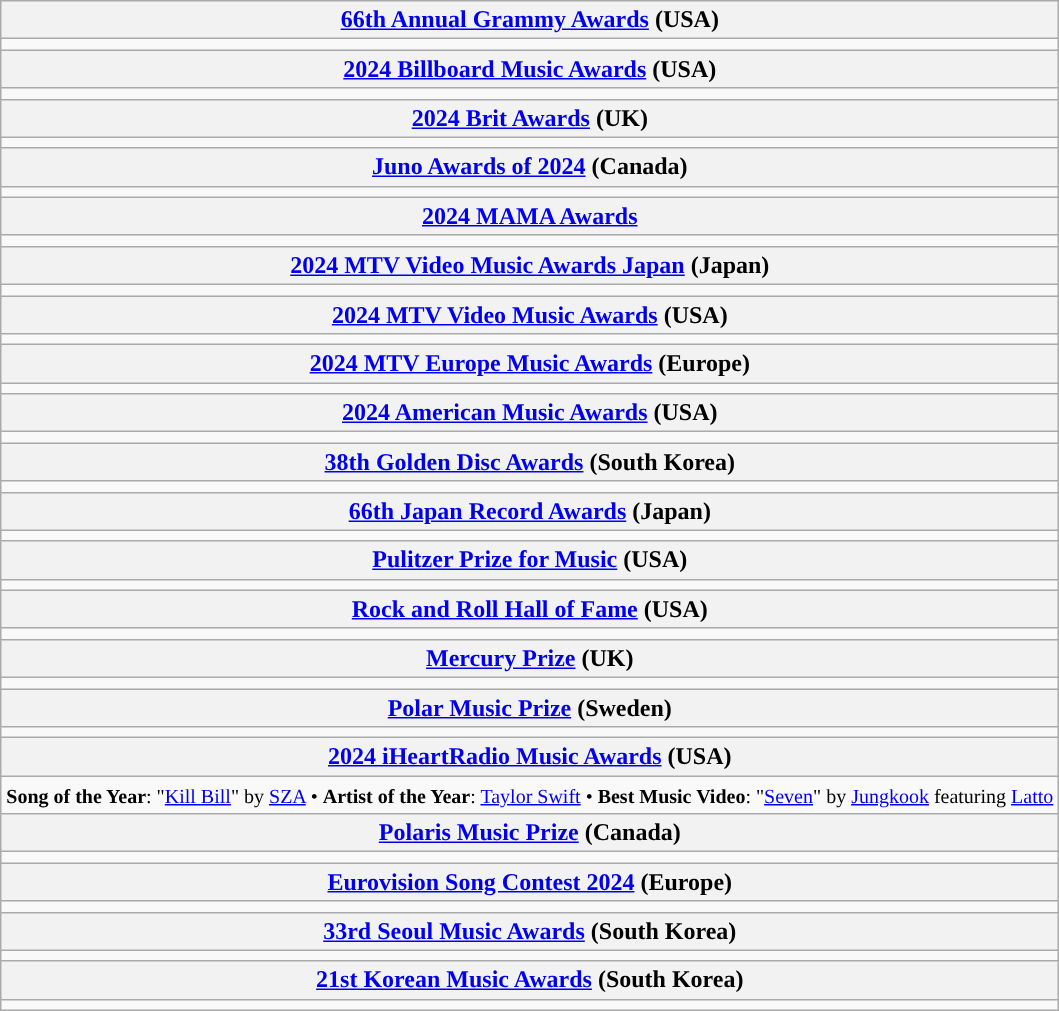<table class="wikitable">
<tr>
<th><a href='#'>66th Annual Grammy Awards</a> (USA)</th>
</tr>
<tr>
<td></td>
</tr>
<tr>
<th><a href='#'>2024 Billboard Music Awards</a> (USA)</th>
</tr>
<tr>
<td></td>
</tr>
<tr>
<th><a href='#'>2024 Brit Awards</a> (UK)</th>
</tr>
<tr>
<td></td>
</tr>
<tr>
<th><a href='#'>Juno Awards of 2024</a> (Canada)</th>
</tr>
<tr>
<td></td>
</tr>
<tr>
<th><a href='#'>2024 MAMA Awards</a></th>
</tr>
<tr>
<td></td>
</tr>
<tr>
<th><a href='#'>2024 MTV Video Music Awards Japan</a> (Japan)</th>
</tr>
<tr>
<td></td>
</tr>
<tr>
<th><a href='#'>2024 MTV Video Music Awards</a> (USA)</th>
</tr>
<tr>
<td></td>
</tr>
<tr>
<th><a href='#'>2024 MTV Europe Music Awards</a> (Europe)</th>
</tr>
<tr>
<td></td>
</tr>
<tr>
<th><a href='#'>2024 American Music Awards</a> (USA)</th>
</tr>
<tr>
<td></td>
</tr>
<tr>
<th><a href='#'>38th Golden Disc Awards</a> (South Korea)</th>
</tr>
<tr>
<td></td>
</tr>
<tr>
<th><a href='#'>66th Japan Record Awards</a> (Japan)</th>
</tr>
<tr>
<td></td>
</tr>
<tr>
<th><a href='#'>Pulitzer Prize for Music</a> (USA)</th>
</tr>
<tr>
<td></td>
</tr>
<tr>
<th><a href='#'>Rock and Roll Hall of Fame</a> (USA)</th>
</tr>
<tr>
<td></td>
</tr>
<tr>
<th><a href='#'>Mercury Prize</a> (UK)</th>
</tr>
<tr>
<td></td>
</tr>
<tr>
<th><a href='#'>Polar Music Prize</a> (Sweden)</th>
</tr>
<tr>
<td></td>
</tr>
<tr>
<th><a href='#'>2024 iHeartRadio Music Awards</a> (USA)</th>
</tr>
<tr>
<td><small><strong>Song of the Year</strong>: "<a href='#'>Kill Bill</a>" by <a href='#'>SZA</a> • <strong>Artist of the Year</strong>: <a href='#'>Taylor Swift</a> • <strong>Best Music Video</strong>: "<a href='#'>Seven</a>" by <a href='#'>Jungkook</a> featuring <a href='#'>Latto</a></small></td>
</tr>
<tr>
<th><a href='#'>Polaris Music Prize</a> (Canada)</th>
</tr>
<tr>
<td></td>
</tr>
<tr>
<th><a href='#'>Eurovision Song Contest 2024</a> (Europe)</th>
</tr>
<tr>
<td></td>
</tr>
<tr>
<th><a href='#'>33rd Seoul Music Awards</a> (South Korea)</th>
</tr>
<tr>
<td></td>
</tr>
<tr>
<th><a href='#'>21st Korean Music Awards</a> (South Korea)</th>
</tr>
<tr>
<td></td>
</tr>
</table>
